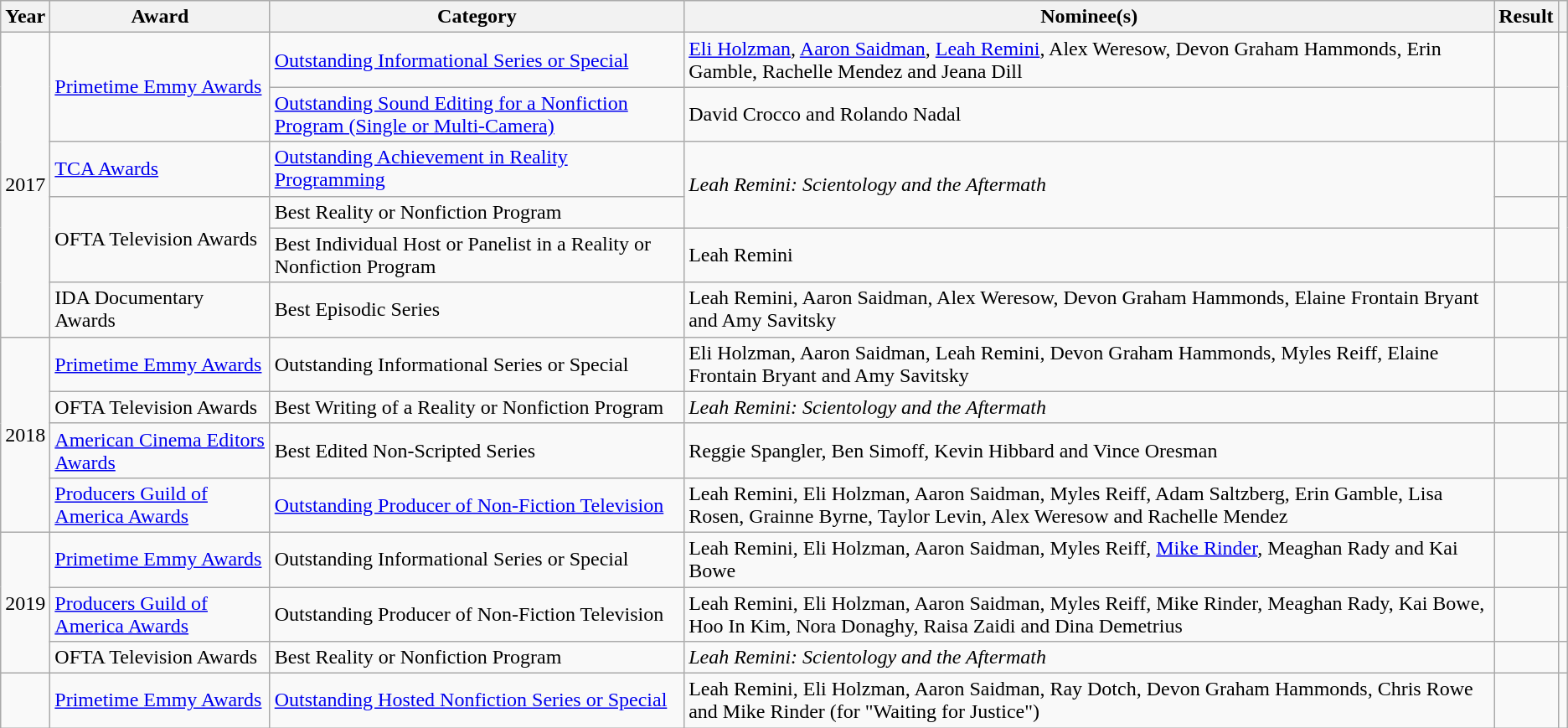<table class="wikitable sortable">
<tr>
<th scope="col">Year</th>
<th scope="col">Award</th>
<th scope="col">Category</th>
<th scope="col">Nominee(s)</th>
<th scope="col">Result</th>
<th scope="col" class="unsortable"></th>
</tr>
<tr>
<td rowspan="6" style="text-align:center;">2017</td>
<td rowspan="2"><a href='#'>Primetime Emmy Awards</a></td>
<td><a href='#'>Outstanding Informational Series or Special</a></td>
<td><a href='#'>Eli Holzman</a>, <a href='#'>Aaron Saidman</a>, <a href='#'>Leah Remini</a>, Alex Weresow, Devon Graham Hammonds, Erin Gamble, Rachelle Mendez and Jeana Dill</td>
<td></td>
<td rowspan="2"></td>
</tr>
<tr>
<td><a href='#'>Outstanding Sound Editing for a Nonfiction Program (Single or Multi-Camera)</a></td>
<td>David Crocco and Rolando Nadal </td>
<td></td>
</tr>
<tr>
<td><a href='#'>TCA Awards</a></td>
<td><a href='#'>Outstanding Achievement in Reality Programming</a></td>
<td rowspan="2"><em>Leah Remini: Scientology and the Aftermath</em></td>
<td></td>
<td></td>
</tr>
<tr>
<td rowspan="2">OFTA Television Awards</td>
<td>Best Reality or Nonfiction Program</td>
<td></td>
<td rowspan="2"></td>
</tr>
<tr>
<td>Best Individual Host or Panelist in a Reality or Nonfiction Program</td>
<td>Leah Remini</td>
<td></td>
</tr>
<tr>
<td>IDA Documentary Awards</td>
<td>Best Episodic Series</td>
<td>Leah Remini, Aaron Saidman, Alex Weresow, Devon Graham Hammonds, Elaine Frontain Bryant and Amy Savitsky</td>
<td></td>
<td></td>
</tr>
<tr>
<td rowspan="4" style="text-align:center;">2018</td>
<td><a href='#'>Primetime Emmy Awards</a></td>
<td>Outstanding Informational Series or Special</td>
<td>Eli Holzman, Aaron Saidman, Leah Remini, Devon Graham Hammonds, Myles Reiff, Elaine Frontain Bryant and Amy Savitsky</td>
<td></td>
<td></td>
</tr>
<tr>
<td>OFTA Television Awards</td>
<td>Best Writing of a Reality or Nonfiction Program</td>
<td><em>Leah Remini: Scientology and the Aftermath</em></td>
<td></td>
<td></td>
</tr>
<tr>
<td><a href='#'>American Cinema Editors Awards</a></td>
<td>Best Edited Non-Scripted Series</td>
<td>Reggie Spangler, Ben Simoff, Kevin Hibbard and Vince Oresman </td>
<td></td>
<td></td>
</tr>
<tr>
<td><a href='#'>Producers Guild of America Awards</a></td>
<td><a href='#'>Outstanding Producer of Non-Fiction Television</a></td>
<td>Leah Remini, Eli Holzman, Aaron Saidman, Myles Reiff, Adam Saltzberg, Erin Gamble, Lisa Rosen, Grainne Byrne, Taylor Levin, Alex Weresow and Rachelle Mendez</td>
<td></td>
<td></td>
</tr>
<tr>
<td rowspan="3" style="text-align:center;">2019</td>
<td><a href='#'>Primetime Emmy Awards</a></td>
<td>Outstanding Informational Series or Special</td>
<td>Leah Remini, Eli Holzman, Aaron Saidman, Myles Reiff, <a href='#'>Mike Rinder</a>, Meaghan Rady and Kai Bowe</td>
<td></td>
<td></td>
</tr>
<tr>
<td><a href='#'>Producers Guild of America Awards</a></td>
<td>Outstanding Producer of Non-Fiction Television</td>
<td>Leah Remini, Eli Holzman, Aaron Saidman, Myles Reiff, Mike Rinder, Meaghan Rady, Kai Bowe, Hoo In Kim, Nora Donaghy, Raisa Zaidi and Dina Demetrius</td>
<td></td>
<td></td>
</tr>
<tr>
<td>OFTA Television Awards</td>
<td>Best Reality or Nonfiction Program</td>
<td><em>Leah Remini: Scientology and the Aftermath</em></td>
<td></td>
<td></td>
</tr>
<tr>
<td></td>
<td><a href='#'>Primetime Emmy Awards</a></td>
<td><a href='#'>Outstanding Hosted Nonfiction Series or Special</a></td>
<td>Leah Remini, Eli Holzman, Aaron Saidman, Ray Dotch, Devon Graham Hammonds, Chris Rowe and Mike Rinder (for "Waiting for Justice")</td>
<td></td>
<td></td>
</tr>
</table>
